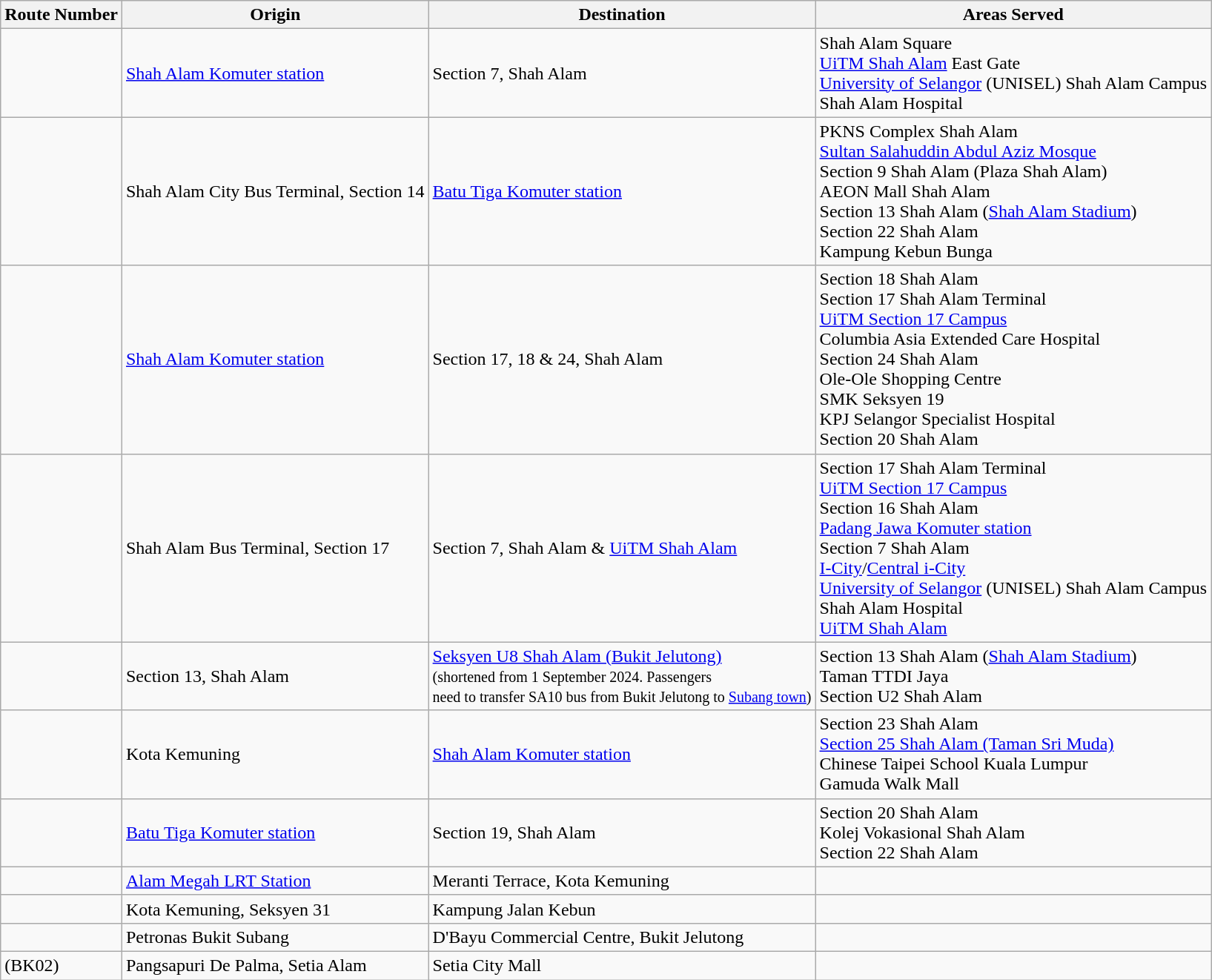<table class="wikitable">
<tr>
<th>Route Number</th>
<th>Origin</th>
<th>Destination</th>
<th>Areas Served</th>
</tr>
<tr>
<td></td>
<td> <a href='#'>Shah Alam Komuter station</a></td>
<td>Section 7, Shah Alam</td>
<td>Shah Alam Square<br><a href='#'>UiTM Shah Alam</a> East Gate<br><a href='#'>University of Selangor</a> (UNISEL) Shah Alam Campus<br>Shah Alam Hospital</td>
</tr>
<tr>
<td></td>
<td>Shah Alam City Bus Terminal, Section 14</td>
<td> <a href='#'>Batu Tiga Komuter station</a></td>
<td>PKNS Complex Shah Alam<br><a href='#'>Sultan Salahuddin Abdul Aziz Mosque</a><br>Section 9 Shah Alam (Plaza Shah Alam)<br>AEON Mall Shah Alam<br>Section 13 Shah Alam (<a href='#'>Shah Alam Stadium</a>)<br>Section 22 Shah Alam<br>Kampung Kebun Bunga</td>
</tr>
<tr>
<td></td>
<td> <a href='#'>Shah Alam Komuter station</a></td>
<td>Section 17, 18 & 24, Shah Alam</td>
<td>Section 18 Shah Alam<br>Section 17 Shah Alam Terminal<br><a href='#'>UiTM Section 17 Campus</a><br>Columbia Asia Extended Care Hospital<br>Section 24 Shah Alam<br>Ole-Ole Shopping Centre<br>SMK Seksyen 19<br>KPJ Selangor Specialist Hospital<br>Section 20 Shah Alam</td>
</tr>
<tr>
<td></td>
<td>Shah Alam Bus Terminal, Section 17</td>
<td>Section 7, Shah Alam & <a href='#'>UiTM Shah Alam</a></td>
<td>Section 17 Shah Alam Terminal<br><a href='#'>UiTM Section 17 Campus</a><br>Section 16 Shah Alam<br> <a href='#'>Padang Jawa Komuter station</a><br>Section 7 Shah Alam<br><a href='#'>I-City</a>/<a href='#'>Central i-City</a><br><a href='#'>University of Selangor</a> (UNISEL) Shah Alam Campus<br>Shah Alam Hospital<br><a href='#'>UiTM Shah Alam</a></td>
</tr>
<tr>
<td></td>
<td>Section 13, Shah Alam</td>
<td><a href='#'>Seksyen U8 Shah Alam (Bukit Jelutong)</a> <br><small>(shortened from 1 September 2024. Passengers<br>need to transfer SA10 bus from Bukit Jelutong to <a href='#'>Subang town</a>)</small></td>
<td>Section 13 Shah Alam (<a href='#'>Shah Alam Stadium</a>)<br>Taman TTDI Jaya<br>Section U2 Shah Alam</td>
</tr>
<tr>
<td></td>
<td>Kota Kemuning</td>
<td> <a href='#'>Shah Alam Komuter station</a></td>
<td>Section 23 Shah Alam<br><a href='#'>Section 25 Shah Alam (Taman Sri Muda)</a><br>Chinese Taipei School Kuala Lumpur<br>Gamuda Walk Mall</td>
</tr>
<tr>
<td></td>
<td> <a href='#'>Batu Tiga Komuter station</a></td>
<td>Section 19, Shah Alam</td>
<td>Section 20 Shah Alam<br>Kolej Vokasional Shah Alam<br>Section 22 Shah Alam</td>
</tr>
<tr>
<td></td>
<td> <a href='#'>Alam Megah LRT Station</a></td>
<td>Meranti Terrace, Kota Kemuning</td>
<td></td>
</tr>
<tr>
<td></td>
<td>Kota Kemuning, Seksyen 31</td>
<td>Kampung Jalan Kebun</td>
<td></td>
</tr>
<tr>
<td></td>
<td>Petronas Bukit Subang</td>
<td>D'Bayu Commercial Centre, Bukit Jelutong</td>
<td></td>
</tr>
<tr>
<td> (BK02)</td>
<td>Pangsapuri De Palma, Setia Alam</td>
<td>Setia City Mall</td>
<td></td>
</tr>
</table>
